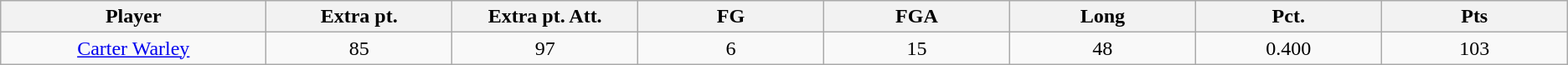<table class="wikitable sortable">
<tr>
<th bgcolor="#DDDDFF" width="10%">Player</th>
<th bgcolor="#DDDDFF" width="7%">Extra pt.</th>
<th bgcolor="#DDDDFF" width="7%">Extra pt. Att.</th>
<th bgcolor="#DDDDFF" width="7%">FG</th>
<th bgcolor="#DDDDFF" width="7%">FGA</th>
<th bgcolor="#DDDDFF" width="7%">Long</th>
<th bgcolor="#DDDDFF" width="7%">Pct.</th>
<th bgcolor="#DDDDFF" width="7%">Pts</th>
</tr>
<tr align="center">
<td><a href='#'>Carter Warley</a></td>
<td>85</td>
<td>97</td>
<td>6</td>
<td>15</td>
<td>48</td>
<td>0.400</td>
<td>103</td>
</tr>
</table>
